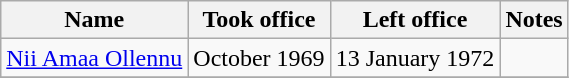<table class="wikitable">
<tr>
<th>Name</th>
<th>Took office</th>
<th>Left office</th>
<th>Notes</th>
</tr>
<tr>
<td><a href='#'>Nii Amaa Ollennu</a></td>
<td>October 1969</td>
<td>13 January 1972</td>
<td></td>
</tr>
<tr>
</tr>
</table>
